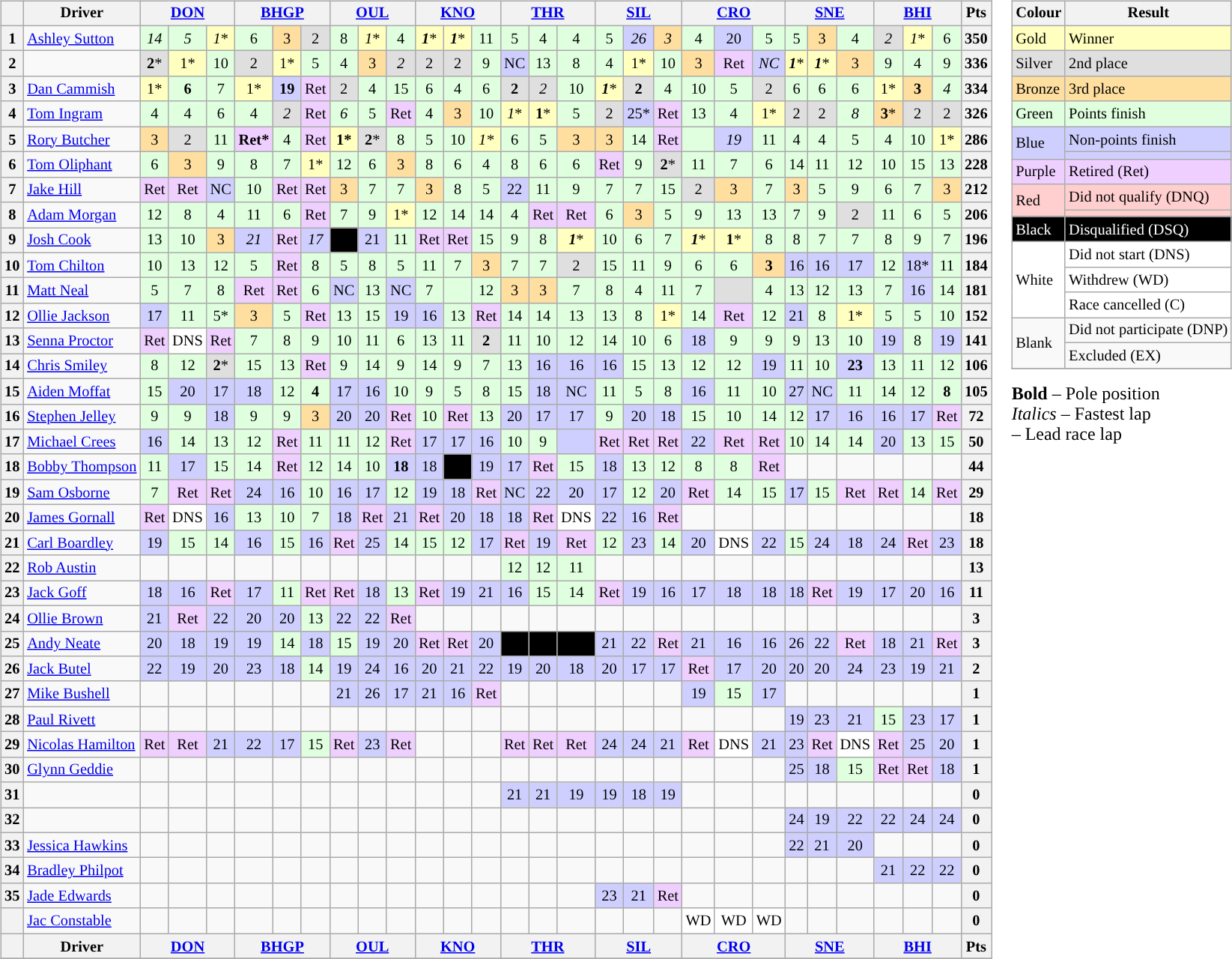<table>
<tr>
<td valign="top"><br><table class="wikitable" style="font-size: 85%; text-align: center">
<tr valign="top">
<th valign="middle"></th>
<th valign="middle">Driver</th>
<th colspan="3"><a href='#'>DON</a></th>
<th colspan="3"><a href='#'>BHGP</a></th>
<th colspan="3"><a href='#'>OUL</a></th>
<th colspan="3"><a href='#'>KNO</a></th>
<th colspan="3"><a href='#'>THR</a></th>
<th colspan="3"><a href='#'>SIL</a></th>
<th colspan="3"><a href='#'>CRO</a></th>
<th colspan="3"><a href='#'>SNE</a></th>
<th colspan="3"><a href='#'>BHI</a></th>
<th valign=middle>Pts</th>
</tr>
<tr>
<th>1</th>
<td align="left"><a href='#'>Ashley Sutton</a></td>
<td style="background:#dfffdf;"><em>14</em></td>
<td style="background:#dfffdf;"><em>5</em></td>
<td style="background:#ffffbf;"><em>1</em>*</td>
<td style="background:#dfffdf;">6</td>
<td style="background:#ffdf9f;">3</td>
<td style="background:#dfdfdf;">2</td>
<td style="background:#dfffdf;">8</td>
<td style="background:#ffffbf;"><em>1</em>*</td>
<td style="background:#dfffdf;">4</td>
<td style="background:#ffffbf;"><strong><em>1</em></strong>*</td>
<td style="background:#ffffbf;"><strong><em>1</em></strong>*</td>
<td style="background:#dfffdf;">11</td>
<td style="background:#dfffdf;">5</td>
<td style="background:#dfffdf;">4</td>
<td style="background:#dfffdf;">4</td>
<td style="background:#dfffdf;">5</td>
<td style="background:#cfcfff;"><em>26</em></td>
<td style="background:#ffdf9f;"><em>3</em></td>
<td style="background:#dfffdf;">4</td>
<td style="background:#cfcfff;">20</td>
<td style="background:#dfffdf;">5</td>
<td style="background:#dfffdf;">5</td>
<td style="background:#ffdf9f;">3</td>
<td style="background:#dfffdf;">4</td>
<td style="background:#dfdfdf;"><em>2</em></td>
<td style="background:#ffffbf;"><em>1</em>*</td>
<td style="background:#dfffdf;">6</td>
<th>350</th>
</tr>
<tr>
<th>2</th>
<td align="left"></td>
<td style="background:#dfdfdf;"><strong>2</strong>*</td>
<td style="background:#ffffbf;">1*</td>
<td style="background:#dfffdf;">10</td>
<td style="background:#dfdfdf;">2</td>
<td style="background:#ffffbf;">1*</td>
<td style="background:#dfffdf;">5</td>
<td style="background:#dfffdf;">4</td>
<td style="background:#ffdf9f;">3</td>
<td style="background:#dfdfdf;"><em>2</em></td>
<td style="background:#dfdfdf;">2</td>
<td style="background:#dfdfdf;">2</td>
<td style="background:#dfffdf;">9</td>
<td style="background:#cfcfff;">NC</td>
<td style="background:#dfffdf;">13</td>
<td style="background:#dfffdf;">8</td>
<td style="background:#dfffdf;">4</td>
<td style="background:#ffffbf;">1*</td>
<td style="background:#dfffdf;">10</td>
<td style="background:#ffdf9f;">3</td>
<td style="background:#efcfff;”">Ret</td>
<td style="background:#cfcfff;"><em>NC</em></td>
<td style="background:#ffffbf;"><strong><em>1</em></strong>*</td>
<td style="background:#ffffbf;"><strong><em>1</em></strong>*</td>
<td style="background:#ffdf9f;">3</td>
<td style="background:#dfffdf;">9</td>
<td style="background:#dfffdf;">4</td>
<td style="background:#dfffdf;">9</td>
<th>336</th>
</tr>
<tr>
<th>3</th>
<td align="left"><a href='#'>Dan Cammish</a></td>
<td style="background:#ffffbf;">1*</td>
<td style="background:#dfffdf;"><strong>6</strong></td>
<td style="background:#dfffdf;">7</td>
<td style="background:#ffffbf;">1*</td>
<td style="background:#cfcfff;”"><strong>19</strong></td>
<td style="background:#efcfff;”">Ret</td>
<td style="background:#dfdfdf;">2</td>
<td style="background:#dfffdf;">4</td>
<td style="background:#dfffdf;">15</td>
<td style="background:#dfffdf;">6</td>
<td style="background:#dfffdf;">4</td>
<td style="background:#dfffdf;">6</td>
<td style="background:#dfdfdf;"><strong>2</strong></td>
<td style="background:#dfdfdf;"><em>2</em></td>
<td style="background:#dfffdf;">10</td>
<td style="background:#ffffbf;"><strong><em>1</em></strong>*</td>
<td style="background:#dfdfdf;"><strong>2</strong></td>
<td style="background:#dfffdf;">4</td>
<td style="background:#dfffdf;">10</td>
<td style="background:#dfffdf;">5</td>
<td style="background:#dfdfdf;">2</td>
<td style="background:#dfffdf;">6</td>
<td style="background:#dfffdf;">6</td>
<td style="background:#dfffdf;">6</td>
<td style="background:#ffffbf;">1*</td>
<td style="background:#ffdf9f;"><strong>3</strong></td>
<td style="background:#dfffdf;"><em>4</em></td>
<th>334</th>
</tr>
<tr>
<th>4</th>
<td align="left"><a href='#'>Tom Ingram</a></td>
<td style="background:#dfffdf;">4</td>
<td style="background:#dfffdf;">4</td>
<td style="background:#dfffdf;">6</td>
<td style="background:#dfffdf;">4</td>
<td style="background:#dfdfdf;"><em>2</em></td>
<td style="background:#efcfff;">Ret</td>
<td style="background:#dfffdf;"><em> 6</em></td>
<td style="background:#dfffdf;">5</td>
<td style="background:#efcfff;”">Ret</td>
<td style="background:#dfffdf;">4</td>
<td style="background:#ffdf9f;">3</td>
<td style="background:#dfffdf;">10</td>
<td style="background:#ffffbf;"><em>1</em>*</td>
<td style="background:#ffffbf;"><strong>1</strong>*</td>
<td style="background:#dfffdf;">5</td>
<td style="background:#dfdfdf;">2</td>
<td style="background:#cfcfff;">25*</td>
<td style="background:#efcfff;”">Ret</td>
<td style="background:#dfffdf;">13</td>
<td style="background:#dfffdf;">4</td>
<td style="background:#ffffbf;">1*</td>
<td style="background:#dfdfdf;">2</td>
<td style="background:#dfdfdf;">2</td>
<td style="background:#dfffdf;"><em>8</em></td>
<td style="background:#ffdf9f;"><strong>3</strong>*</td>
<td style="background:#dfdfdf;">2</td>
<td style="background:#dfdfdf;">2</td>
<th>326</th>
</tr>
<tr>
<th>5</th>
<td align="left"><a href='#'>Rory Butcher</a></td>
<td style="background:#ffdf9f;">3</td>
<td style="background:#dfdfdf;">2</td>
<td style="background:#dfffdf;">11</td>
<td style="background:#efcfff;"><strong>Ret*</strong></td>
<td style="background:#dfffdf;">4</td>
<td style="background:#efcfff;">Ret</td>
<td style="background:#ffffbf;"><strong>1*</strong></td>
<td style="background:#dfdfdf;"><strong>2</strong>*</td>
<td style="background:#dfffdf;">8</td>
<td style="background:#dfffdf;">5</td>
<td style="background:#dfffdf;">10</td>
<td style="background:#ffffbf;"><em>1*</em></td>
<td style="background:#dfffdf;">6</td>
<td style="background:#dfffdf;">5</td>
<td style="background:#ffdf9f;">3</td>
<td style="background:#ffdf9f;">3</td>
<td style="background:#dfffdf;">14</td>
<td style="background:#efcfff;">Ret</td>
<td style="background:#dfffdf;"></td>
<td style="background:#cfcfff;"><em>19</em></td>
<td style="background:#dfffdf;">11</td>
<td style="background:#dfffdf;">4</td>
<td style="background:#dfffdf;">4</td>
<td style="background:#dfffdf;">5</td>
<td style="background:#dfffdf;">4</td>
<td style="background:#dfffdf;">10</td>
<td style="background:#ffffbf;">1*</td>
<th>286</th>
</tr>
<tr>
<th>6</th>
<td align="left"><a href='#'>Tom Oliphant</a></td>
<td style="background:#dfffdf;">6</td>
<td style="background:#ffdf9f;">3</td>
<td style="background:#dfffdf;">9</td>
<td style="background:#dfffdf;">8</td>
<td style="background:#dfffdf;">7</td>
<td style="background:#ffffbf;">1*</td>
<td style="background:#dfffdf;">12</td>
<td style="background:#dfffdf;">6</td>
<td style="background:#ffdf9f;">3</td>
<td style="background:#dfffdf;">8</td>
<td style="background:#dfffdf;">6</td>
<td style="background:#dfffdf;">4</td>
<td style="background:#dfffdf;">8</td>
<td style="background:#dfffdf;">6</td>
<td style="background:#dfffdf;">6</td>
<td style="background:#efcfff;">Ret</td>
<td style="background:#dfffdf;">9</td>
<td style="background:#dfdfdf;"><strong>2</strong>*</td>
<td style="background:#dfffdf;">11</td>
<td style="background:#dfffdf;">7</td>
<td style="background:#dfffdf;">6</td>
<td style="background:#dfffdf;">14</td>
<td style="background:#dfffdf;">11</td>
<td style="background:#dfffdf;">12</td>
<td style="background:#dfffdf;">10</td>
<td style="background:#dfffdf;">15</td>
<td style="background:#dfffdf;">13</td>
<th>228</th>
</tr>
<tr>
<th>7</th>
<td align="left"><a href='#'>Jake Hill</a></td>
<td style="background:#efcfff;">Ret</td>
<td style="background:#efcfff;">Ret</td>
<td style="background:#cfcfff;">NC</td>
<td style="background:#dfffdf;">10</td>
<td style="background:#efcfff;">Ret</td>
<td style="background:#efcfff;">Ret</td>
<td style="background:#ffdf9f;">3</td>
<td style="background:#dfffdf;">7</td>
<td style="background:#dfffdf;">7</td>
<td style="background:#ffdf9f;">3</td>
<td style="background:#dfffdf;">8</td>
<td style="background:#dfffdf;">5</td>
<td style="background:#cfcfff;">22</td>
<td style="background:#dfffdf;">11</td>
<td style="background:#dfffdf;">9</td>
<td style="background:#dfffdf;">7</td>
<td style="background:#dfffdf;">7</td>
<td style="background:#dfffdf;">15</td>
<td style="background:#dfdfdf;">2</td>
<td style="background:#ffdf9f;">3</td>
<td style="background:#dfffdf;">7</td>
<td style="background:#ffdf9f;">3</td>
<td style="background:#dfffdf;">5</td>
<td style="background:#dfffdf;">9</td>
<td style="background:#dfffdf;">6</td>
<td style="background:#dfffdf;">7</td>
<td style="background:#ffdf9f;">3</td>
<th>212</th>
</tr>
<tr>
<th>8</th>
<td align="left"><a href='#'>Adam Morgan</a></td>
<td style="background:#dfffdf;">12</td>
<td style="background:#dfffdf;">8</td>
<td style="background:#dfffdf;">4</td>
<td style="background:#dfffdf;">11</td>
<td style="background:#dfffdf;">6</td>
<td style="background:#efcfff;">Ret</td>
<td style="background:#dfffdf;">7</td>
<td style="background:#dfffdf;">9</td>
<td style="background:#ffffbf;">1*</td>
<td style="background:#dfffdf;">12</td>
<td style="background:#dfffdf;">14</td>
<td style="background:#dfffdf;">14</td>
<td style="background:#dfffdf;">4</td>
<td style="background:#efcfff;">Ret</td>
<td style="background:#efcfff;">Ret</td>
<td style="background:#dfffdf;">6</td>
<td style="background:#ffdf9f;">3</td>
<td style="background:#dfffdf;">5</td>
<td style="background:#dfffdf;">9</td>
<td style="background:#dfffdf;">13</td>
<td style="background:#dfffdf;">13</td>
<td style="background:#dfffdf;">7</td>
<td style="background:#dfffdf;">9</td>
<td style="background:#dfdfdf;">2</td>
<td style="background:#dfffdf;">11</td>
<td style="background:#dfffdf;">6</td>
<td style="background:#dfffdf;">5</td>
<th>206</th>
</tr>
<tr>
<th>9</th>
<td align="left"><a href='#'>Josh Cook</a></td>
<td style="background:#dfffdf;">13</td>
<td style="background:#dfffdf;">10</td>
<td style="background:#ffdf9f;">3</td>
<td style="background:#cfcfff;"><em>21</em></td>
<td style="background:#efcfff;">Ret</td>
<td style="background:#cfcfff;"><em>17</em></td>
<td style="background:#000000;color:white;"></td>
<td style="background:#cfcfff;">21</td>
<td style="background:#dfffdf;">11</td>
<td style="background:#efcfff;">Ret</td>
<td style="background:#efcfff;">Ret</td>
<td style="background:#dfffdf;">15</td>
<td style="background:#dfffdf;">9</td>
<td style="background:#dfffdf;">8</td>
<td style="background:#ffffbf;"><strong><em>1</em></strong>*</td>
<td style="background:#dfffdf;">10</td>
<td style="background:#dfffdf;">6</td>
<td style="background:#dfffdf;">7</td>
<td style="background:#ffffbf;"><strong><em>1</em></strong>*</td>
<td style="background:#ffffbf;"><strong>1</strong>*</td>
<td style="background:#dfffdf;">8</td>
<td style="background:#dfffdf;">8</td>
<td style="background:#dfffdf;">7</td>
<td style="background:#dfffdf;">7</td>
<td style="background:#dfffdf;">8</td>
<td style="background:#dfffdf;">9</td>
<td style="background:#dfffdf;">7</td>
<th>196</th>
</tr>
<tr>
<th>10</th>
<td align="left"><a href='#'>Tom Chilton</a></td>
<td style="background:#dfffdf;">10</td>
<td style="background:#dfffdf;">13</td>
<td style="background:#dfffdf;">12</td>
<td style="background:#dfffdf;">5</td>
<td style="background:#efcfff;">Ret</td>
<td style="background:#dfffdf;">8</td>
<td style="background:#dfffdf;">5</td>
<td style="background:#dfffdf;">8</td>
<td style="background:#dfffdf;">5</td>
<td style="background:#dfffdf;">11</td>
<td style="background:#dfffdf;">7</td>
<td style="background:#ffdf9f;">3</td>
<td style="background:#dfffdf;">7</td>
<td style="background:#dfffdf;">7</td>
<td style="background:#dfdfdf;">2</td>
<td style="background:#dfffdf;">15</td>
<td style="background:#dfffdf;">11</td>
<td style="background:#dfffdf;">9</td>
<td style="background:#dfffdf;">6</td>
<td style="background:#dfffdf;">6</td>
<td style="background:#ffdf9f;"><strong>3</strong></td>
<td style="background:#cfcfff;">16</td>
<td style="background:#cfcfff;">16</td>
<td style="background:#cfcfff;">17</td>
<td style="background:#dfffdf;">12</td>
<td style="background:#cfcfff;">18*</td>
<td style="background:#dfffdf;">11</td>
<th>184</th>
</tr>
<tr>
<th>11</th>
<td align="left"><a href='#'>Matt Neal</a></td>
<td style="background:#dfffdf;">5</td>
<td style="background:#dfffdf;">7</td>
<td style="background:#dfffdf;">8</td>
<td style="background:#efcfff;">Ret</td>
<td style="background:#efcfff;">Ret</td>
<td style="background:#dfffdf;">6</td>
<td style="background:#cfcfff;">NC</td>
<td style="background:#dfffdf;">13</td>
<td style="background:#cfcfff;">NC</td>
<td style="background:#dfffdf;">7</td>
<td style="background:#dfffdf;"></td>
<td style="background:#dfffdf;">12</td>
<td style="background:#ffdf9f;">3</td>
<td style="background:#ffdf9f;">3</td>
<td style="background:#dfffdf;">7</td>
<td style="background:#dfffdf;">8</td>
<td style="background:#dfffdf;">4</td>
<td style="background:#dfffdf;">11</td>
<td style="background:#dfffdf;">7</td>
<td style="background:#dfdfdf;"></td>
<td style="background:#dfffdf;">4</td>
<td style="background:#dfffdf;">13</td>
<td style="background:#dfffdf;">12</td>
<td style="background:#dfffdf;">13</td>
<td style="background:#dfffdf;">7</td>
<td style="background:#cfcfff;">16</td>
<td style="background:#dfffdf;">14</td>
<th>181</th>
</tr>
<tr>
<th>12</th>
<td align="left"><a href='#'>Ollie Jackson</a></td>
<td style="background:#cfcfff;">17</td>
<td style="background:#dfffdf;">11</td>
<td style="background:#dfffdf;">5*</td>
<td style="background:#ffdf9f;">3</td>
<td style="background:#dfffdf;">5</td>
<td style="background:#efcfff;">Ret</td>
<td style="background:#dfffdf;">13</td>
<td style="background:#dfffdf;">15</td>
<td style="background:#cfcfff;">19</td>
<td style="background:#cfcfff;">16</td>
<td style="background:#dfffdf;">13</td>
<td style="background:#efcfff;">Ret</td>
<td style="background:#dfffdf;">14</td>
<td style="background:#dfffdf;">14</td>
<td style="background:#dfffdf;">13</td>
<td style="background:#dfffdf;">13</td>
<td style="background:#dfffdf;">8</td>
<td style="background:#ffffbf;">1*</td>
<td style="background:#dfffdf;">14</td>
<td style="background:#efcfff;">Ret</td>
<td style="background:#dfffdf;">12</td>
<td style="background:#cfcfff;">21</td>
<td style="background:#dfffdf;">8</td>
<td style="background:#ffffbf;">1*</td>
<td style="background:#dfffdf;">5</td>
<td style="background:#dfffdf;">5</td>
<td style="background:#dfffdf;">10</td>
<th>152</th>
</tr>
<tr>
<th>13</th>
<td align="left"><a href='#'>Senna Proctor</a></td>
<td style="background:#efcfff;">Ret</td>
<td style="background:#ffffff;">DNS</td>
<td style="background:#efcfff;">Ret</td>
<td style="background:#dfffdf;">7</td>
<td style="background:#dfffdf;">8</td>
<td style="background:#dfffdf;">9</td>
<td style="background:#dfffdf;">10</td>
<td style="background:#dfffdf;">11</td>
<td style="background:#dfffdf;">6</td>
<td style="background:#dfffdf;">13</td>
<td style="background:#dfffdf;">11</td>
<td style="background:#dfdfdf;"><strong>2</strong></td>
<td style="background:#dfffdf;">11</td>
<td style="background:#dfffdf;">10</td>
<td style="background:#dfffdf;">12</td>
<td style="background:#dfffdf;">14</td>
<td style="background:#dfffdf;">10</td>
<td style="background:#dfffdf;">6</td>
<td style="background:#cfcfff;">18</td>
<td style="background:#dfffdf;">9</td>
<td style="background:#dfffdf;">9</td>
<td style="background:#dfffdf;">9</td>
<td style="background:#dfffdf;">13</td>
<td style="background:#dfffdf;">10</td>
<td style="background:#cfcfff;">19</td>
<td style="background:#dfffdf;">8</td>
<td style="background:#cfcfff;">19</td>
<th>141</th>
</tr>
<tr>
<th>14</th>
<td align="left"><a href='#'>Chris Smiley</a></td>
<td style="background:#dfffdf;">8</td>
<td style="background:#dfffdf;">12</td>
<td style="background:#dfdfdf;"><strong>2</strong>*</td>
<td style="background:#dfffdf;">15</td>
<td style="background:#dfffdf;">13</td>
<td style="background:#efcfff;">Ret</td>
<td style="background:#dfffdf;">9</td>
<td style="background:#dfffdf;">14</td>
<td style="background:#dfffdf;">9</td>
<td style="background:#dfffdf;">14</td>
<td style="background:#dfffdf;">9</td>
<td style="background:#dfffdf;">7</td>
<td style="background:#dfffdf;">13</td>
<td style="background:#cfcfff;">16</td>
<td style="background:#cfcfff;">16</td>
<td style="background:#cfcfff;">16</td>
<td style="background:#dfffdf;">15</td>
<td style="background:#dfffdf;">13</td>
<td style="background:#dfffdf;">12</td>
<td style="background:#dfffdf;">12</td>
<td style="background:#cfcfff;">19</td>
<td style="background:#dfffdf;">11</td>
<td style="background:#dfffdf;">10</td>
<td style="background:#cfcfff;"><strong>23</strong></td>
<td style="background:#dfffdf;">13</td>
<td style="background:#dfffdf;">11</td>
<td style="background:#dfffdf;">12</td>
<th>106</th>
</tr>
<tr>
<th>15</th>
<td align="left"><a href='#'>Aiden Moffat</a></td>
<td style="background:#dfffdf;">15</td>
<td style="background:#cfcfff;">20</td>
<td style="background:#cfcfff;">17</td>
<td style="background:#cfcfff;">18</td>
<td style="background:#dfffdf;">12</td>
<td style="background:#dfffdf;"><strong>4</strong></td>
<td style="background:#cfcfff;">17</td>
<td style="background:#cfcfff;">16</td>
<td style="background:#dfffdf;">10</td>
<td style="background:#dfffdf;">9</td>
<td style="background:#dfffdf;">5</td>
<td style="background:#dfffdf;">8</td>
<td style="background:#dfffdf;">15</td>
<td style="background:#cfcfff;">18</td>
<td style="background:#cfcfff;">NC</td>
<td style="background:#dfffdf;">11</td>
<td style="background:#dfffdf;">5</td>
<td style="background:#dfffdf;">8</td>
<td style="background:#cfcfff;">16</td>
<td style="background:#dfffdf;">11</td>
<td style="background:#dfffdf;">10</td>
<td style="background:#cfcfff;">27</td>
<td style="background:#cfcfff;">NC</td>
<td style="background:#dfffdf;">11</td>
<td style="background:#dfffdf;">14</td>
<td style="background:#dfffdf;">12</td>
<td style="background:#dfffdf;"><strong>8</strong></td>
<th>105</th>
</tr>
<tr>
<th>16</th>
<td align="left"><a href='#'>Stephen Jelley</a></td>
<td style="background:#dfffdf;">9</td>
<td style="background:#dfffdf;">9</td>
<td style="background:#cfcfff;">18</td>
<td style="background:#dfffdf;">9</td>
<td style="background:#dfffdf;">9</td>
<td style="background:#ffdf9f;">3</td>
<td style="background:#cfcfff;">20</td>
<td style="background:#cfcfff;">20</td>
<td style="background:#efcfff;">Ret</td>
<td style="background:#dfffdf;">10</td>
<td style="background:#efcfff;">Ret</td>
<td style="background:#dfffdf;">13</td>
<td style="background:#cfcfff;">20</td>
<td style="background:#cfcfff;">17</td>
<td style="background:#cfcfff;">17</td>
<td style="background:#dfffdf;">9</td>
<td style="background:#cfcfff;">20</td>
<td style="background:#cfcfff;">18</td>
<td style="background:#dfffdf;">15</td>
<td style="background:#dfffdf;">10</td>
<td style="background:#dfffdf;">14</td>
<td style="background:#dfffdf;">12</td>
<td style="background:#cfcfff;">17</td>
<td style="background:#cfcfff;">16</td>
<td style="background:#cfcfff;">16</td>
<td style="background:#cfcfff;">17</td>
<td style="background:#efcfff;">Ret</td>
<th>72</th>
</tr>
<tr>
<th>17</th>
<td align="left"><a href='#'>Michael Crees</a></td>
<td style="background:#cfcfff;">16</td>
<td style="background:#dfffdf;">14</td>
<td style="background:#dfffdf;">13</td>
<td style="background:#dfffdf;">12</td>
<td style="background:#efcfff;">Ret</td>
<td style="background:#dfffdf;">11</td>
<td style="background:#dfffdf;">11</td>
<td style="background:#dfffdf;">12</td>
<td style="background:#efcfff;">Ret</td>
<td style="background:#cfcfff;">17</td>
<td style="background:#cfcfff;">17</td>
<td style="background:#cfcfff;">16</td>
<td style="background:#dfffdf;">10</td>
<td style="background:#dfffdf;">9</td>
<td style="background:#cfcfff;"></td>
<td style="background:#efcfff;">Ret</td>
<td style="background:#efcfff;">Ret</td>
<td style="background:#efcfff;">Ret</td>
<td style="background:#cfcfff;">22</td>
<td style="background:#efcfff;">Ret</td>
<td style="background:#efcfff;">Ret</td>
<td style="background:#dfffdf;">10</td>
<td style="background:#dfffdf;">14</td>
<td style="background:#dfffdf;">14</td>
<td style="background:#cfcfff;">20</td>
<td style="background:#dfffdf;">13</td>
<td style="background:#dfffdf;">15</td>
<th>50</th>
</tr>
<tr>
<th>18</th>
<td align="left"><a href='#'>Bobby Thompson</a></td>
<td style="background:#dfffdf;">11</td>
<td style="background:#cfcfff;">17</td>
<td style="background:#dfffdf;">15</td>
<td style="background:#dfffdf;">14</td>
<td style="background:#efcfff;">Ret</td>
<td style="background:#dfffdf;">12</td>
<td style="background:#dfffdf;">14</td>
<td style="background:#dfffdf;">10</td>
<td style="background:#cfcfff;"><strong>18</strong></td>
<td style="background:#cfcfff;">18</td>
<td style="background:#000000;color:white;"></td>
<td style="background:#cfcfff;">19</td>
<td style="background:#cfcfff;">17</td>
<td style="background:#efcfff;">Ret</td>
<td style="background:#dfffdf;">15</td>
<td style="background:#cfcfff;">18</td>
<td style="background:#dfffdf;">13</td>
<td style="background:#dfffdf;">12</td>
<td style="background:#dfffdf;">8</td>
<td style="background:#dfffdf;">8</td>
<td style="background:#efcfff;">Ret</td>
<td></td>
<td></td>
<td></td>
<td></td>
<td></td>
<td></td>
<th>44</th>
</tr>
<tr>
<th>19</th>
<td align="left"><a href='#'>Sam Osborne</a></td>
<td style="background:#dfffdf;">7</td>
<td style="background:#efcfff;">Ret</td>
<td style="background:#efcfff;">Ret</td>
<td style="background:#cfcfff;">24</td>
<td style="background:#cfcfff;">16</td>
<td style="background:#dfffdf;">10</td>
<td style="background:#cfcfff;">16</td>
<td style="background:#cfcfff;">17</td>
<td style="background:#dfffdf;">12</td>
<td style="background:#cfcfff;">19</td>
<td style="background:#cfcfff;">18</td>
<td style="background:#efcfff;">Ret</td>
<td style="background:#cfcfff;">NC</td>
<td style="background:#cfcfff;">22</td>
<td style="background:#cfcfff;">20</td>
<td style="background:#cfcfff;">17</td>
<td style="background:#dfffdf;">12</td>
<td style="background:#cfcfff;">20</td>
<td style="background:#efcfff;">Ret</td>
<td style="background:#dfffdf;">14</td>
<td style="background:#dfffdf;">15</td>
<td style="background:#cfcfff;">17</td>
<td style="background:#dfffdf;">15</td>
<td style="background:#efcfff;">Ret</td>
<td style="background:#efcfff;">Ret</td>
<td style="background:#dfffdf;">14</td>
<td style="background:#efcfff;">Ret</td>
<th>29</th>
</tr>
<tr>
<th>20</th>
<td align="left"><a href='#'>James Gornall</a></td>
<td style="background:#efcfff;">Ret</td>
<td style="background:#ffffff;">DNS</td>
<td style="background:#cfcfff;">16</td>
<td style="background:#dfffdf;">13</td>
<td style="background:#dfffdf;">10</td>
<td style="background:#dfffdf;">7</td>
<td style="background:#cfcfff;">18</td>
<td style="background:#efcfff;">Ret</td>
<td style="background:#cfcfff;">21</td>
<td style="background:#efcfff;">Ret</td>
<td style="background:#cfcfff;">20</td>
<td style="background:#cfcfff;">18</td>
<td style="background:#cfcfff;">18</td>
<td style="background:#efcfff;">Ret</td>
<td style="background:#ffffff;">DNS</td>
<td style="background:#cfcfff;">22</td>
<td style="background:#cfcfff;">16</td>
<td style="background:#efcfff;">Ret</td>
<td></td>
<td></td>
<td></td>
<td></td>
<td></td>
<td></td>
<td></td>
<td></td>
<td></td>
<th>18</th>
</tr>
<tr>
<th>21</th>
<td align="left"><a href='#'>Carl Boardley</a></td>
<td style="background:#cfcfff;">19</td>
<td style="background:#dfffdf;">15</td>
<td style="background:#dfffdf;">14</td>
<td style="background:#cfcfff;">16</td>
<td style="background:#dfffdf;">15</td>
<td style="background:#cfcfff;">16</td>
<td style="background:#efcfff;">Ret</td>
<td style="background:#cfcfff;">25</td>
<td style="background:#dfffdf;">14</td>
<td style="background:#dfffdf;">15</td>
<td style="background:#dfffdf;">12</td>
<td style="background:#cfcfff;">17</td>
<td style="background:#efcfff;">Ret</td>
<td style="background:#cfcfff;">19</td>
<td style="background:#efcfff;">Ret</td>
<td style="background:#dfffdf;">12</td>
<td style="background:#cfcfff;">23</td>
<td style="background:#dfffdf;">14</td>
<td style="background:#cfcfff;">20</td>
<td style="background:#ffffff;">DNS</td>
<td style="background:#cfcfff;">22</td>
<td style="background:#dfffdf;">15</td>
<td style="background:#cfcfff;">24</td>
<td style="background:#cfcfff;">18</td>
<td style="background:#cfcfff;">24</td>
<td style="background:#efcfff;">Ret</td>
<td style="background:#cfcfff;">23</td>
<th>18</th>
</tr>
<tr>
<th>22</th>
<td align="left"><a href='#'>Rob Austin</a></td>
<td></td>
<td></td>
<td></td>
<td></td>
<td></td>
<td></td>
<td></td>
<td></td>
<td></td>
<td></td>
<td></td>
<td></td>
<td style="background:#dfffdf;">12</td>
<td style="background:#dfffdf;">12</td>
<td style="background:#dfffdf;">11</td>
<td></td>
<td></td>
<td></td>
<td></td>
<td></td>
<td></td>
<td></td>
<td></td>
<td></td>
<td></td>
<td></td>
<td></td>
<th>13</th>
</tr>
<tr>
<th>23</th>
<td align="left"><a href='#'>Jack Goff</a></td>
<td style="background:#cfcfff;">18</td>
<td style="background:#cfcfff;">16</td>
<td style="background:#efcfff;">Ret</td>
<td style="background:#cfcfff;">17</td>
<td style="background:#dfffdf;">11</td>
<td style="background:#efcfff;">Ret</td>
<td style="background:#efcfff;">Ret</td>
<td style="background:#cfcfff;">18</td>
<td style="background:#dfffdf;">13</td>
<td style="background:#efcfff;">Ret</td>
<td style="background:#cfcfff;">19</td>
<td style="background:#cfcfff;">21</td>
<td style="background:#cfcfff;">16</td>
<td style="background:#dfffdf;">15</td>
<td style="background:#dfffdf;">14</td>
<td style="background:#efcfff;">Ret</td>
<td style="background:#cfcfff;">19</td>
<td style="background:#cfcfff;">16</td>
<td style="background:#cfcfff;">17</td>
<td style="background:#cfcfff;">18</td>
<td style="background:#cfcfff;">18</td>
<td style="background:#cfcfff;">18</td>
<td style="background:#efcfff;">Ret</td>
<td style="background:#cfcfff;">19</td>
<td style="background:#cfcfff;">17</td>
<td style="background:#cfcfff;">20</td>
<td style="background:#cfcfff;">16</td>
<th>11</th>
</tr>
<tr>
<th>24</th>
<td align="left"><a href='#'>Ollie Brown</a></td>
<td style="background:#cfcfff;">21</td>
<td style="background:#efcfff;">Ret</td>
<td style="background:#cfcfff;">22</td>
<td style="background:#cfcfff;">20</td>
<td style="background:#cfcfff;">20</td>
<td style="background:#dfffdf;">13</td>
<td style="background:#cfcfff;">22</td>
<td style="background:#cfcfff;">22</td>
<td style="background:#efcfff;">Ret</td>
<td></td>
<td></td>
<td></td>
<td></td>
<td></td>
<td></td>
<td></td>
<td></td>
<td></td>
<td></td>
<td></td>
<td></td>
<td></td>
<td></td>
<td></td>
<td></td>
<td></td>
<td></td>
<th>3</th>
</tr>
<tr>
<th>25</th>
<td align="left"><a href='#'>Andy Neate</a></td>
<td style="background:#cfcfff;">20</td>
<td style="background:#cfcfff;">18</td>
<td style="background:#cfcfff;">19</td>
<td style="background:#cfcfff;">19</td>
<td style="background:#dfffdf;">14</td>
<td style="background:#cfcfff;">18</td>
<td style="background:#dfffdf;">15</td>
<td style="background:#cfcfff;">19</td>
<td style="background:#cfcfff;">20</td>
<td style="background:#efcfff;">Ret</td>
<td style="background:#efcfff;">Ret</td>
<td style="background:#cfcfff;">20</td>
<td style="background:#000000;color:white;"></td>
<td style="background:#000000;color:white;"></td>
<td style="background:#000000;color:white;"></td>
<td style="background:#cfcfff;">21</td>
<td style="background:#cfcfff;">22</td>
<td style="background:#efcfff;">Ret</td>
<td style="background:#cfcfff;">21</td>
<td style="background:#cfcfff;">16</td>
<td style="background:#cfcfff;">16</td>
<td style="background:#cfcfff;">26</td>
<td style="background:#cfcfff;">22</td>
<td style="background:#efcfff;">Ret</td>
<td style="background:#cfcfff;">18</td>
<td style="background:#cfcfff;">21</td>
<td style="background:#efcfff;">Ret</td>
<th>3</th>
</tr>
<tr>
<th>26</th>
<td align="left"><a href='#'>Jack Butel</a></td>
<td style="background:#cfcfff;">22</td>
<td style="background:#cfcfff;">19</td>
<td style="background:#cfcfff;">20</td>
<td style="background:#cfcfff;">23</td>
<td style="background:#cfcfff;">18</td>
<td style="background:#dfffdf;">14</td>
<td style="background:#cfcfff;">19</td>
<td style="background:#cfcfff;">24</td>
<td style="background:#cfcfff;">16</td>
<td style="background:#cfcfff;">20</td>
<td style="background:#cfcfff;">21</td>
<td style="background:#cfcfff;">22</td>
<td style="background:#cfcfff;">19</td>
<td style="background:#cfcfff;">20</td>
<td style="background:#cfcfff;">18</td>
<td style="background:#cfcfff;">20</td>
<td style="background:#cfcfff;">17</td>
<td style="background:#cfcfff;">17</td>
<td style="background:#efcfff;">Ret</td>
<td style="background:#cfcfff;">17</td>
<td style="background:#cfcfff;">20</td>
<td style="background:#cfcfff;">20</td>
<td style="background:#cfcfff;">20</td>
<td style="background:#cfcfff;">24</td>
<td style="background:#cfcfff;">23</td>
<td style="background:#cfcfff;">19</td>
<td style="background:#cfcfff;">21</td>
<th>2</th>
</tr>
<tr>
<th>27</th>
<td align="left"><a href='#'>Mike Bushell</a></td>
<td></td>
<td></td>
<td></td>
<td></td>
<td></td>
<td></td>
<td style="background:#cfcfff;">21</td>
<td style="background:#cfcfff;">26</td>
<td style="background:#cfcfff;">17</td>
<td style="background:#cfcfff;">21</td>
<td style="background:#cfcfff;">16</td>
<td style="background:#efcfff;">Ret</td>
<td></td>
<td></td>
<td></td>
<td></td>
<td></td>
<td></td>
<td style="background:#cfcfff;">19</td>
<td style="background:#dfffdf;">15</td>
<td style="background:#cfcfff;">17</td>
<td></td>
<td></td>
<td></td>
<td></td>
<td></td>
<td></td>
<th>1</th>
</tr>
<tr>
<th>28</th>
<td align="left"><a href='#'>Paul Rivett</a></td>
<td></td>
<td></td>
<td></td>
<td></td>
<td></td>
<td></td>
<td></td>
<td></td>
<td></td>
<td></td>
<td></td>
<td></td>
<td></td>
<td></td>
<td></td>
<td></td>
<td></td>
<td></td>
<td></td>
<td></td>
<td></td>
<td style="background:#cfcfff;">19</td>
<td style="background:#cfcfff;">23</td>
<td style="background:#cfcfff;">21</td>
<td style="background:#dfffdf;">15</td>
<td style="background:#cfcfff;">23</td>
<td style="background:#cfcfff;">17</td>
<th>1</th>
</tr>
<tr>
<th>29</th>
<td align="left"><a href='#'>Nicolas Hamilton</a></td>
<td style="background:#efcfff;">Ret</td>
<td style="background:#efcfff;">Ret</td>
<td style="background:#cfcfff;">21</td>
<td style="background:#cfcfff;">22</td>
<td style="background:#cfcfff;">17</td>
<td style="background:#dfffdf;">15</td>
<td style="background:#efcfff;">Ret</td>
<td style="background:#cfcfff;">23</td>
<td style="background:#efcfff;">Ret</td>
<td></td>
<td></td>
<td></td>
<td style="background:#efcfff;">Ret</td>
<td style="background:#efcfff;">Ret</td>
<td style="background:#efcfff;">Ret</td>
<td style="background:#cfcfff;">24</td>
<td style="background:#cfcfff;">24</td>
<td style="background:#cfcfff;">21</td>
<td style="background:#efcfff;">Ret</td>
<td style="background:#ffffff;">DNS</td>
<td style="background:#cfcfff;">21</td>
<td style="background:#cfcfff;">23</td>
<td style="background:#efcfff;">Ret</td>
<td style="background:#ffffff;">DNS</td>
<td style="background:#efcfff;">Ret</td>
<td style="background:#cfcfff;">25</td>
<td style="background:#cfcfff;">20</td>
<th>1</th>
</tr>
<tr>
<th>30</th>
<td align="left"><a href='#'>Glynn Geddie</a></td>
<td></td>
<td></td>
<td></td>
<td></td>
<td></td>
<td></td>
<td></td>
<td></td>
<td></td>
<td></td>
<td></td>
<td></td>
<td></td>
<td></td>
<td></td>
<td></td>
<td></td>
<td></td>
<td></td>
<td></td>
<td></td>
<td style="background:#cfcfff;">25</td>
<td style="background:#cfcfff;">18</td>
<td style="background:#dfffdf;">15</td>
<td style="background:#efcfff;">Ret</td>
<td style="background:#efcfff;">Ret</td>
<td style="background:#cfcfff;">18</td>
<th>1</th>
</tr>
<tr>
<th>31</th>
<td align="left"></td>
<td></td>
<td></td>
<td></td>
<td></td>
<td></td>
<td></td>
<td></td>
<td></td>
<td></td>
<td></td>
<td></td>
<td></td>
<td style="background:#cfcfff;">21</td>
<td style="background:#cfcfff;">21</td>
<td style="background:#cfcfff;">19</td>
<td style="background:#cfcfff;">19</td>
<td style="background:#cfcfff;">18</td>
<td style="background:#cfcfff;">19</td>
<td></td>
<td></td>
<td></td>
<td></td>
<td></td>
<td></td>
<td></td>
<td></td>
<td></td>
<th>0</th>
</tr>
<tr>
<th>32</th>
<td align="left"></td>
<td></td>
<td></td>
<td></td>
<td></td>
<td></td>
<td></td>
<td></td>
<td></td>
<td></td>
<td></td>
<td></td>
<td></td>
<td></td>
<td></td>
<td></td>
<td></td>
<td></td>
<td></td>
<td></td>
<td></td>
<td></td>
<td style="background:#cfcfff;">24</td>
<td style="background:#cfcfff;">19</td>
<td style="background:#cfcfff;">22</td>
<td style="background:#cfcfff;">22</td>
<td style="background:#cfcfff;">24</td>
<td style="background:#cfcfff;">24</td>
<th>0</th>
</tr>
<tr>
<th>33</th>
<td align="left"><a href='#'>Jessica Hawkins</a></td>
<td></td>
<td></td>
<td></td>
<td></td>
<td></td>
<td></td>
<td></td>
<td></td>
<td></td>
<td></td>
<td></td>
<td></td>
<td></td>
<td></td>
<td></td>
<td></td>
<td></td>
<td></td>
<td></td>
<td></td>
<td></td>
<td style="background:#cfcfff;">22</td>
<td style="background:#cfcfff;">21</td>
<td style="background:#cfcfff;">20</td>
<td></td>
<td></td>
<td></td>
<th>0</th>
</tr>
<tr>
<th>34</th>
<td align=left><a href='#'>Bradley Philpot</a></td>
<td></td>
<td></td>
<td></td>
<td></td>
<td></td>
<td></td>
<td></td>
<td></td>
<td></td>
<td></td>
<td></td>
<td></td>
<td></td>
<td></td>
<td></td>
<td></td>
<td></td>
<td></td>
<td></td>
<td></td>
<td></td>
<td></td>
<td></td>
<td></td>
<td style="background:#cfcfff;">21</td>
<td style="background:#cfcfff;">22</td>
<td style="background:#cfcfff;">22</td>
<th>0</th>
</tr>
<tr>
<th>35</th>
<td align=left><a href='#'>Jade Edwards</a></td>
<td></td>
<td></td>
<td></td>
<td></td>
<td></td>
<td></td>
<td></td>
<td></td>
<td></td>
<td></td>
<td></td>
<td></td>
<td></td>
<td></td>
<td></td>
<td style="background:#cfcfff;">23</td>
<td style="background:#cfcfff;">21</td>
<td style="background:#efcfff;">Ret</td>
<td></td>
<td></td>
<td></td>
<td></td>
<td></td>
<td></td>
<td></td>
<td></td>
<td></td>
<th>0</th>
</tr>
<tr>
<th></th>
<td align=left><a href='#'>Jac Constable</a></td>
<td></td>
<td></td>
<td></td>
<td></td>
<td></td>
<td></td>
<td></td>
<td></td>
<td></td>
<td></td>
<td></td>
<td></td>
<td></td>
<td></td>
<td></td>
<td></td>
<td></td>
<td></td>
<td style="background:#ffffff;">WD</td>
<td style="background:#ffffff;">WD</td>
<td style="background:#ffffff;">WD</td>
<td></td>
<td></td>
<td></td>
<td></td>
<td></td>
<td></td>
<th>0</th>
</tr>
<tr>
<th valign="middle"></th>
<th valign="middle">Driver</th>
<th colspan="3"><a href='#'>DON</a></th>
<th colspan="3"><a href='#'>BHGP</a></th>
<th colspan="3"><a href='#'>OUL</a></th>
<th colspan="3"><a href='#'>KNO</a></th>
<th colspan="3"><a href='#'>THR</a></th>
<th colspan="3"><a href='#'>SIL</a></th>
<th colspan="3"><a href='#'>CRO</a></th>
<th colspan="3"><a href='#'>SNE</a></th>
<th colspan="3"><a href='#'>BHI</a></th>
<th valign=middle>Pts</th>
</tr>
<tr>
</tr>
</table>
</td>
<td valign="top"><br><table class="wikitable" style="margin-right:0; font-size:85%">
<tr>
<th>Colour</th>
<th>Result</th>
</tr>
<tr style="background-color:#ffffbf">
<td>Gold</td>
<td>Winner</td>
</tr>
<tr style="background-color:#dfdfdf">
<td>Silver</td>
<td>2nd place</td>
</tr>
<tr style="background-color:#ffdf9f">
<td>Bronze</td>
<td>3rd place</td>
</tr>
<tr style="background-color:#dfffdf">
<td>Green</td>
<td>Points finish</td>
</tr>
<tr style="background-color:#cfcfff">
<td rowspan=2>Blue</td>
<td>Non-points finish</td>
</tr>
<tr style="background-color:#cfcfff">
<td></td>
</tr>
<tr style="background-color:#efcfff">
<td>Purple</td>
<td>Retired (Ret)</td>
</tr>
<tr style="background-color:#ffcfcf">
<td rowspan=2>Red</td>
<td>Did not qualify (DNQ)</td>
</tr>
<tr style="background-color:#ffcfcf">
<td></td>
</tr>
<tr style="background-color:#000000;color:white">
<td>Black</td>
<td>Disqualified (DSQ)</td>
</tr>
<tr style="background-color:#ffffff">
<td rowspan=3>White</td>
<td>Did not start (DNS)</td>
</tr>
<tr style="background-color:#ffffff">
<td>Withdrew (WD)</td>
</tr>
<tr style="background-color:#ffffff">
<td>Race cancelled (C)</td>
</tr>
<tr>
<td rowspan="2">Blank</td>
<td>Did not participate (DNP)</td>
</tr>
<tr>
<td>Excluded (EX)</td>
</tr>
<tr>
</tr>
</table>
<div><strong>Bold</strong> – Pole position<br>
<em>Italics</em> – Fastest lap<br> – Lead race lap<br>
</div></td>
</tr>
</table>
